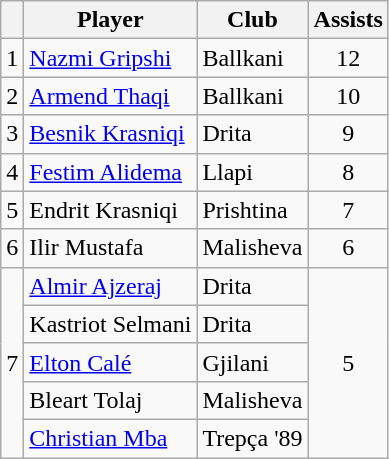<table class="wikitable">
<tr>
<th></th>
<th>Player</th>
<th>Club</th>
<th>Assists</th>
</tr>
<tr>
<td align="center">1</td>
<td> <a href='#'>Nazmi Gripshi</a></td>
<td>Ballkani</td>
<td align="center">12</td>
</tr>
<tr>
<td align="center">2</td>
<td> <a href='#'>Armend Thaqi</a></td>
<td>Ballkani</td>
<td align="center">10</td>
</tr>
<tr>
<td align="center">3</td>
<td> <a href='#'>Besnik Krasniqi</a></td>
<td>Drita</td>
<td align="center">9</td>
</tr>
<tr>
<td align="center">4</td>
<td> <a href='#'>Festim Alidema</a></td>
<td>Llapi</td>
<td align="center">8</td>
</tr>
<tr>
<td align="center">5</td>
<td> Endrit Krasniqi</td>
<td>Prishtina</td>
<td align="center">7</td>
</tr>
<tr>
<td align="center">6</td>
<td> Ilir Mustafa</td>
<td>Malisheva</td>
<td align="center">6</td>
</tr>
<tr>
<td align="center" rowspan="5">7</td>
<td> <a href='#'>Almir Ajzeraj</a></td>
<td>Drita</td>
<td align="center" rowspan="5">5</td>
</tr>
<tr>
<td> Kastriot Selmani</td>
<td>Drita</td>
</tr>
<tr>
<td> <a href='#'>Elton Calé</a></td>
<td>Gjilani</td>
</tr>
<tr>
<td> Bleart Tolaj</td>
<td>Malisheva</td>
</tr>
<tr>
<td> <a href='#'>Christian Mba</a></td>
<td>Trepça '89</td>
</tr>
</table>
